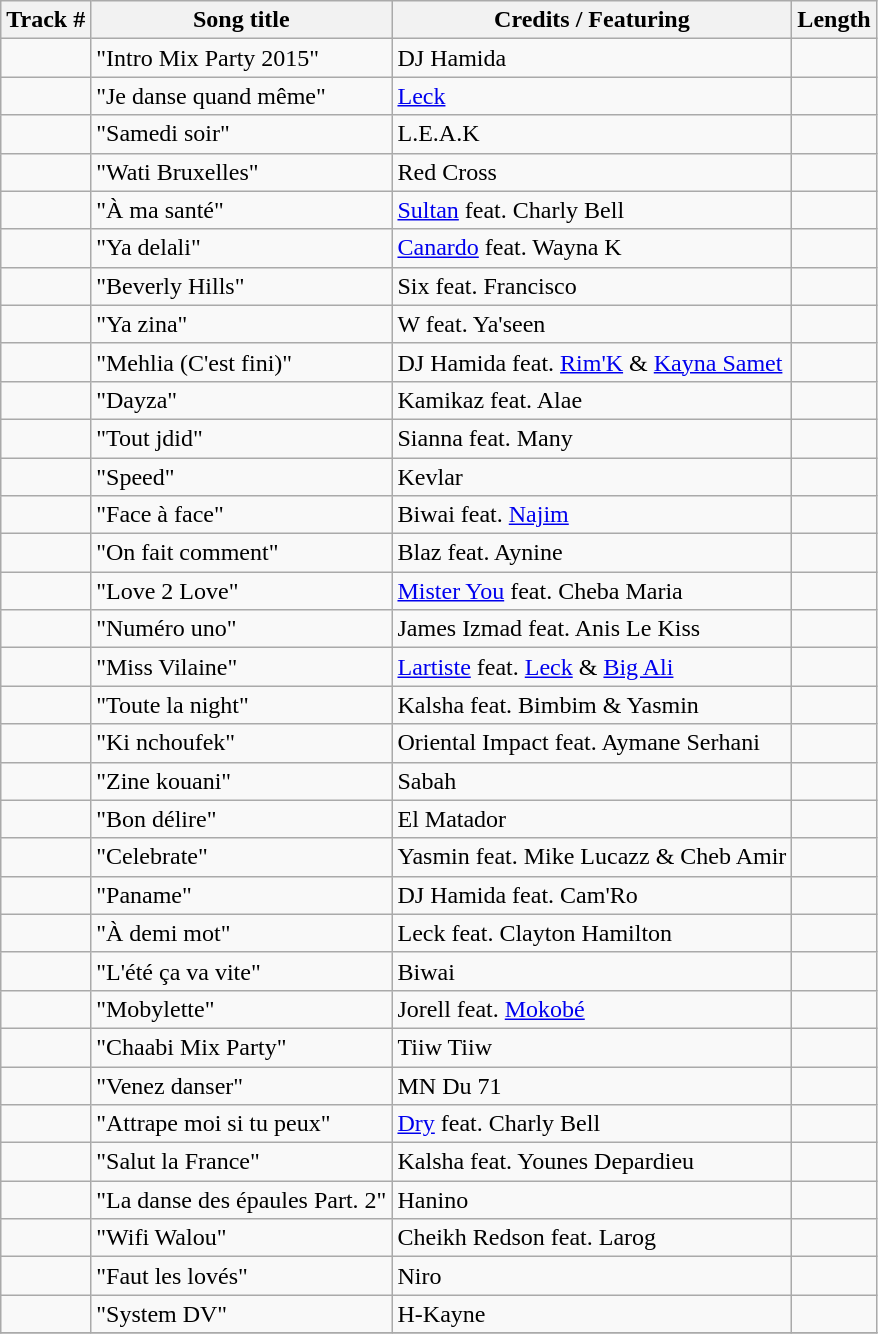<table class="wikitable">
<tr>
<th>Track #</th>
<th><strong>Song title</strong></th>
<th><strong>Credits / Featuring</strong></th>
<th>Length</th>
</tr>
<tr>
<td></td>
<td>"Intro Mix Party 2015"</td>
<td>DJ Hamida</td>
<td></td>
</tr>
<tr>
<td></td>
<td>"Je danse quand même"</td>
<td><a href='#'>Leck</a></td>
<td></td>
</tr>
<tr>
<td></td>
<td>"Samedi soir"</td>
<td>L.E.A.K</td>
<td></td>
</tr>
<tr>
<td></td>
<td>"Wati Bruxelles"</td>
<td>Red Cross</td>
<td></td>
</tr>
<tr>
<td></td>
<td>"À ma santé"</td>
<td><a href='#'>Sultan</a> feat. Charly Bell</td>
<td></td>
</tr>
<tr>
<td></td>
<td>"Ya delali"</td>
<td><a href='#'>Canardo</a> feat. Wayna K</td>
<td></td>
</tr>
<tr>
<td></td>
<td>"Beverly Hills"</td>
<td>Six feat. Francisco</td>
<td></td>
</tr>
<tr>
<td></td>
<td>"Ya zina"</td>
<td>W feat. Ya'seen</td>
<td></td>
</tr>
<tr>
<td></td>
<td>"Mehlia (C'est fini)"</td>
<td>DJ Hamida feat. <a href='#'>Rim'K</a> & <a href='#'>Kayna Samet</a></td>
<td></td>
</tr>
<tr>
<td></td>
<td>"Dayza"</td>
<td>Kamikaz feat. Alae</td>
<td></td>
</tr>
<tr>
<td></td>
<td>"Tout jdid"</td>
<td>Sianna feat. Many</td>
<td></td>
</tr>
<tr>
<td></td>
<td>"Speed"</td>
<td>Kevlar</td>
<td></td>
</tr>
<tr>
<td></td>
<td>"Face à face"</td>
<td>Biwai feat. <a href='#'>Najim</a></td>
<td></td>
</tr>
<tr>
<td></td>
<td>"On fait comment"</td>
<td>Blaz feat. Aynine</td>
<td></td>
</tr>
<tr>
<td></td>
<td>"Love 2 Love"</td>
<td><a href='#'>Mister You</a> feat. Cheba Maria</td>
<td></td>
</tr>
<tr>
<td></td>
<td>"Numéro uno"</td>
<td>James Izmad feat. Anis Le Kiss</td>
<td></td>
</tr>
<tr>
<td></td>
<td>"Miss Vilaine"</td>
<td><a href='#'>Lartiste</a> feat. <a href='#'>Leck</a> & <a href='#'>Big Ali</a></td>
<td></td>
</tr>
<tr>
<td></td>
<td>"Toute la night"</td>
<td>Kalsha feat. Bimbim & Yasmin</td>
<td></td>
</tr>
<tr>
<td></td>
<td>"Ki nchoufek"</td>
<td>Oriental Impact feat. Aymane Serhani</td>
<td></td>
</tr>
<tr>
<td></td>
<td>"Zine kouani"</td>
<td>Sabah</td>
<td></td>
</tr>
<tr>
<td></td>
<td>"Bon délire"</td>
<td>El Matador</td>
<td></td>
</tr>
<tr>
<td></td>
<td>"Celebrate"</td>
<td>Yasmin feat. Mike Lucazz & Cheb Amir</td>
<td></td>
</tr>
<tr>
<td></td>
<td>"Paname"</td>
<td>DJ Hamida feat. Cam'Ro</td>
<td></td>
</tr>
<tr>
<td></td>
<td>"À demi mot"</td>
<td>Leck feat. Clayton Hamilton</td>
<td></td>
</tr>
<tr>
<td></td>
<td>"L'été ça va vite"</td>
<td>Biwai</td>
<td></td>
</tr>
<tr>
<td></td>
<td>"Mobylette"</td>
<td>Jorell feat. <a href='#'>Mokobé</a></td>
<td></td>
</tr>
<tr>
<td></td>
<td>"Chaabi Mix Party"</td>
<td>Tiiw Tiiw</td>
<td></td>
</tr>
<tr>
<td></td>
<td>"Venez danser"</td>
<td>MN Du 71</td>
<td></td>
</tr>
<tr>
<td></td>
<td>"Attrape moi si tu peux"</td>
<td><a href='#'>Dry</a> feat. Charly Bell</td>
<td></td>
</tr>
<tr>
<td></td>
<td>"Salut la France"</td>
<td>Kalsha feat. Younes Depardieu</td>
<td></td>
</tr>
<tr>
<td></td>
<td>"La danse des épaules Part. 2"</td>
<td>Hanino</td>
<td></td>
</tr>
<tr>
<td></td>
<td>"Wifi Walou"</td>
<td>Cheikh Redson feat. Larog</td>
<td></td>
</tr>
<tr>
<td></td>
<td>"Faut les lovés"</td>
<td>Niro</td>
<td></td>
</tr>
<tr>
<td></td>
<td>"System DV"</td>
<td>H-Kayne</td>
<td></td>
</tr>
<tr>
</tr>
</table>
